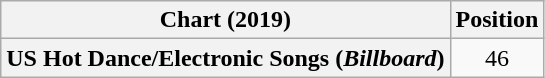<table class="wikitable plainrowheaders" style="text-align:center">
<tr>
<th scope="col">Chart (2019)</th>
<th scope="col">Position</th>
</tr>
<tr>
<th scope="row">US Hot Dance/Electronic Songs (<em>Billboard</em>)</th>
<td>46</td>
</tr>
</table>
